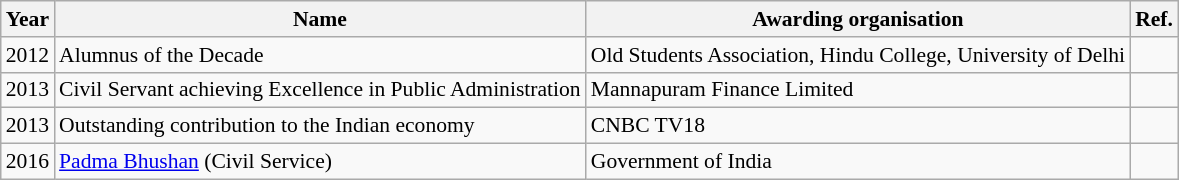<table class="wikitable" style="font-size:90%;">
<tr>
<th>Year</th>
<th>Name</th>
<th>Awarding organisation</th>
<th>Ref.</th>
</tr>
<tr>
<td>2012</td>
<td>Alumnus of the Decade</td>
<td>Old Students Association, Hindu College, University of Delhi</td>
<td></td>
</tr>
<tr>
<td>2013</td>
<td>Civil Servant achieving Excellence in Public Administration</td>
<td>Mannapuram Finance Limited</td>
<td></td>
</tr>
<tr>
<td>2013</td>
<td>Outstanding contribution to the Indian economy</td>
<td>CNBC TV18</td>
<td></td>
</tr>
<tr>
<td>2016</td>
<td><a href='#'>Padma Bhushan</a> (Civil Service)</td>
<td>Government of India</td>
<td></td>
</tr>
</table>
